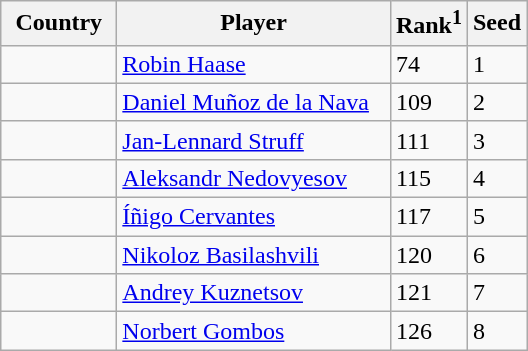<table class="sortable wikitable">
<tr>
<th width="70">Country</th>
<th width="175">Player</th>
<th>Rank<sup>1</sup></th>
<th>Seed</th>
</tr>
<tr>
<td></td>
<td><a href='#'>Robin Haase</a></td>
<td>74</td>
<td>1</td>
</tr>
<tr>
<td></td>
<td><a href='#'>Daniel Muñoz de la Nava</a></td>
<td>109</td>
<td>2</td>
</tr>
<tr>
<td></td>
<td><a href='#'>Jan-Lennard Struff</a></td>
<td>111</td>
<td>3</td>
</tr>
<tr>
<td></td>
<td><a href='#'>Aleksandr Nedovyesov</a></td>
<td>115</td>
<td>4</td>
</tr>
<tr>
<td></td>
<td><a href='#'>Íñigo Cervantes</a></td>
<td>117</td>
<td>5</td>
</tr>
<tr>
<td></td>
<td><a href='#'>Nikoloz Basilashvili</a></td>
<td>120</td>
<td>6</td>
</tr>
<tr>
<td></td>
<td><a href='#'>Andrey Kuznetsov</a></td>
<td>121</td>
<td>7</td>
</tr>
<tr>
<td></td>
<td><a href='#'>Norbert Gombos</a></td>
<td>126</td>
<td>8</td>
</tr>
</table>
